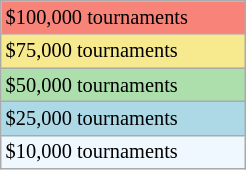<table class="wikitable" style="font-size:85%;" width=13%>
<tr bgcolor="#F88379">
<td>$100,000 tournaments</td>
</tr>
<tr bgcolor="#F7E98E">
<td>$75,000 tournaments</td>
</tr>
<tr bgcolor="#ADDFAD">
<td>$50,000 tournaments</td>
</tr>
<tr bgcolor=lightblue>
<td>$25,000 tournaments</td>
</tr>
<tr bgcolor="#f0f8ff">
<td>$10,000 tournaments</td>
</tr>
</table>
